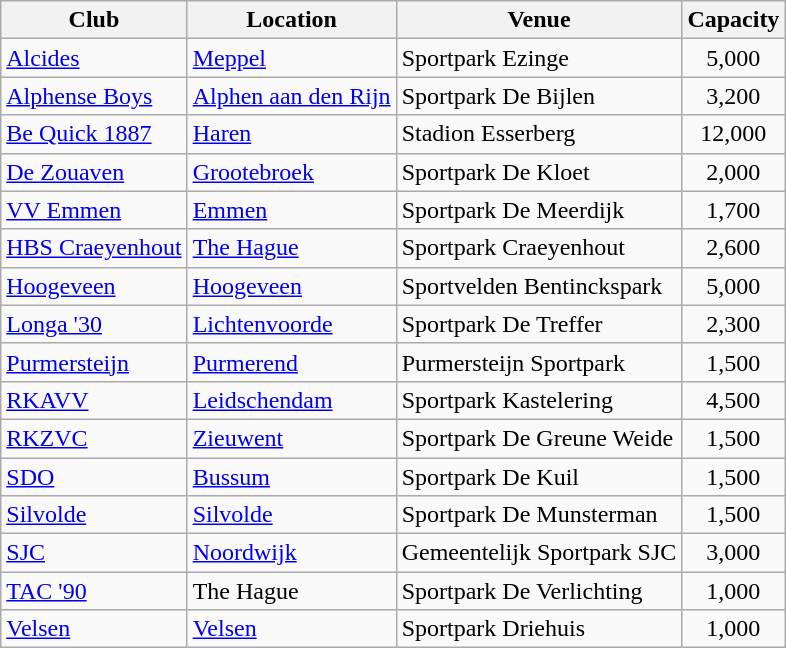<table class="wikitable sortable">
<tr>
<th>Club</th>
<th>Location</th>
<th>Venue</th>
<th>Capacity</th>
</tr>
<tr>
<td><a href='#'>Alcides</a></td>
<td><a href='#'>Meppel</a></td>
<td>Sportpark Ezinge</td>
<td style="text-align: center;">5,000</td>
</tr>
<tr>
<td><a href='#'>Alphense Boys</a></td>
<td><a href='#'>Alphen aan den Rijn</a></td>
<td>Sportpark De Bijlen</td>
<td style="text-align: center;">3,200</td>
</tr>
<tr>
<td><a href='#'>Be Quick 1887</a></td>
<td><a href='#'>Haren</a></td>
<td>Stadion Esserberg</td>
<td style="text-align: center;">12,000</td>
</tr>
<tr>
<td><a href='#'>De Zouaven</a></td>
<td><a href='#'>Grootebroek</a></td>
<td>Sportpark De Kloet</td>
<td style="text-align: center;">2,000</td>
</tr>
<tr>
<td><a href='#'>VV Emmen</a></td>
<td><a href='#'>Emmen</a></td>
<td>Sportpark De Meerdijk</td>
<td style="text-align: center;">1,700</td>
</tr>
<tr>
<td><a href='#'>HBS Craeyenhout</a></td>
<td><a href='#'>The Hague</a></td>
<td>Sportpark Craeyenhout</td>
<td style="text-align: center;">2,600</td>
</tr>
<tr>
<td><a href='#'>Hoogeveen</a></td>
<td><a href='#'>Hoogeveen</a></td>
<td>Sportvelden Bentinckspark</td>
<td style="text-align: center;">5,000</td>
</tr>
<tr>
<td><a href='#'>Longa '30</a></td>
<td><a href='#'>Lichtenvoorde</a></td>
<td>Sportpark De Treffer</td>
<td style="text-align: center;">2,300</td>
</tr>
<tr>
<td><a href='#'>Purmersteijn</a></td>
<td><a href='#'>Purmerend</a></td>
<td>Purmersteijn Sportpark</td>
<td style="text-align: center;">1,500</td>
</tr>
<tr>
<td><a href='#'>RKAVV</a></td>
<td><a href='#'>Leidschendam</a></td>
<td>Sportpark Kastelering</td>
<td style="text-align: center;">4,500</td>
</tr>
<tr>
<td><a href='#'>RKZVC</a></td>
<td><a href='#'>Zieuwent</a></td>
<td>Sportpark De Greune Weide</td>
<td style="text-align: center;">1,500</td>
</tr>
<tr>
<td><a href='#'>SDO</a></td>
<td><a href='#'>Bussum</a></td>
<td>Sportpark De Kuil</td>
<td style="text-align: center;">1,500</td>
</tr>
<tr>
<td><a href='#'>Silvolde</a></td>
<td><a href='#'>Silvolde</a></td>
<td>Sportpark De Munsterman</td>
<td style="text-align: center;">1,500</td>
</tr>
<tr>
<td><a href='#'>SJC</a></td>
<td><a href='#'>Noordwijk</a></td>
<td>Gemeentelijk Sportpark SJC</td>
<td style="text-align: center;">3,000</td>
</tr>
<tr>
<td><a href='#'>TAC '90</a></td>
<td>The Hague</td>
<td>Sportpark De Verlichting</td>
<td style="text-align: center;">1,000</td>
</tr>
<tr>
<td><a href='#'>Velsen</a></td>
<td><a href='#'>Velsen</a></td>
<td>Sportpark Driehuis</td>
<td style="text-align: center;">1,000</td>
</tr>
</table>
